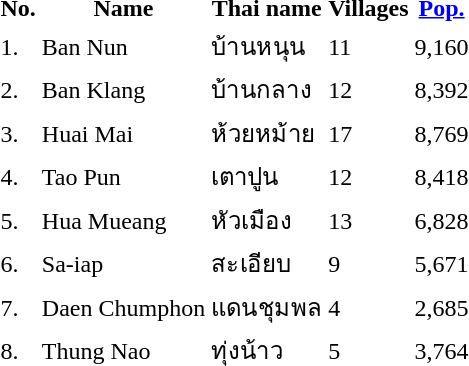<table>
<tr>
<th>No.</th>
<th>Name</th>
<th>Thai name</th>
<th>Villages</th>
<th><a href='#'>Pop.</a></th>
</tr>
<tr>
<td>1.</td>
<td>Ban Nun</td>
<td>บ้านหนุน</td>
<td>11</td>
<td>9,160</td>
<td></td>
</tr>
<tr>
<td>2.</td>
<td>Ban Klang</td>
<td>บ้านกลาง</td>
<td>12</td>
<td>8,392</td>
<td></td>
</tr>
<tr>
<td>3.</td>
<td>Huai Mai</td>
<td>ห้วยหม้าย</td>
<td>17</td>
<td>8,769</td>
<td></td>
</tr>
<tr>
<td>4.</td>
<td>Tao Pun</td>
<td>เตาปูน</td>
<td>12</td>
<td>8,418</td>
<td></td>
</tr>
<tr>
<td>5.</td>
<td>Hua Mueang</td>
<td>หัวเมือง</td>
<td>13</td>
<td>6,828</td>
<td></td>
</tr>
<tr>
<td>6.</td>
<td>Sa-iap</td>
<td>สะเอียบ</td>
<td>9</td>
<td>5,671</td>
<td></td>
</tr>
<tr>
<td>7.</td>
<td>Daen Chumphon</td>
<td>แดนชุมพล</td>
<td>4</td>
<td>2,685</td>
<td></td>
</tr>
<tr>
<td>8.</td>
<td>Thung Nao</td>
<td>ทุ่งน้าว</td>
<td>5</td>
<td>3,764</td>
<td></td>
</tr>
</table>
